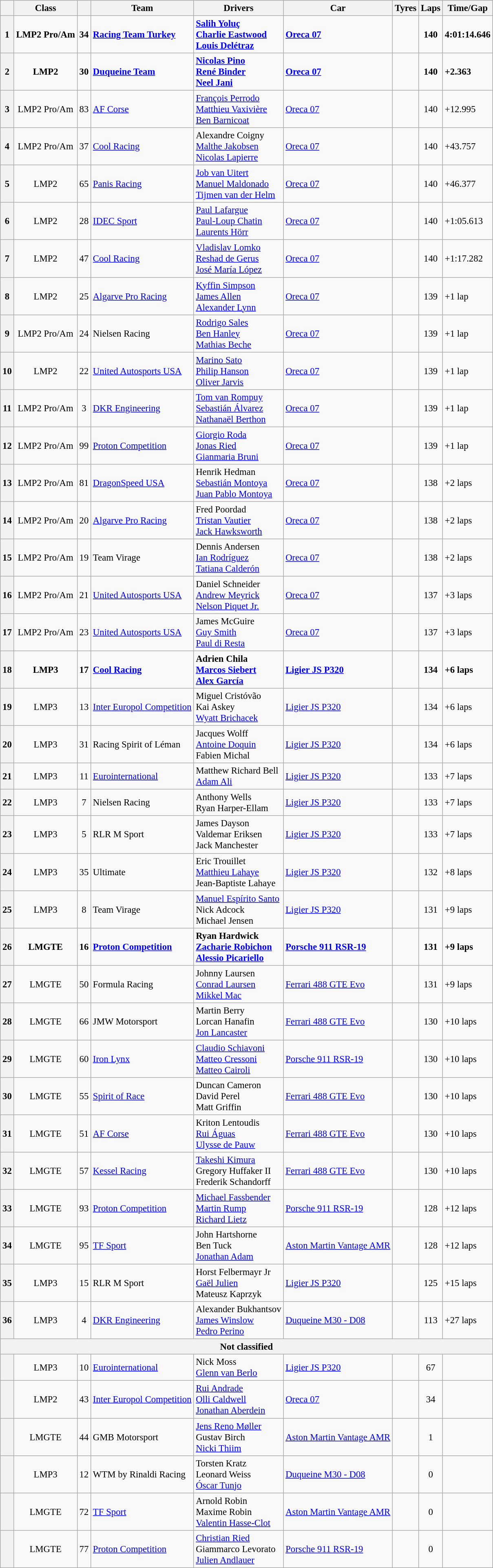<table class="wikitable" style="font-size:95%;">
<tr>
<th></th>
<th>Class</th>
<th></th>
<th>Team</th>
<th>Drivers</th>
<th>Car</th>
<th>Tyres</th>
<th>Laps</th>
<th>Time/Gap</th>
</tr>
<tr style="font-weight: bold;">
<th>1</th>
<td align="center">LMP2 Pro/Am</td>
<td align="center">34</td>
<td> <a href='#'>Racing Team Turkey</a></td>
<td> <a href='#'>Salih Yoluç</a><br> <a href='#'>Charlie Eastwood</a><br> <a href='#'>Louis Delétraz</a></td>
<td><a href='#'>Oreca 07</a></td>
<td align="center"></td>
<td align="center">140</td>
<td align="center">4:01:14.646</td>
</tr>
<tr style="font-weight: bold;">
<th>2</th>
<td align="center">LMP2</td>
<td align="center">30</td>
<td> <a href='#'>Duqueine Team</a></td>
<td> <a href='#'>Nicolas Pino</a><br> <a href='#'>René Binder</a><br> <a href='#'>Neel Jani</a></td>
<td><a href='#'>Oreca 07</a></td>
<td align="center"></td>
<td align="center">140</td>
<td>+2.363</td>
</tr>
<tr>
<th>3</th>
<td align="center">LMP2 Pro/Am</td>
<td align="center">83</td>
<td> <a href='#'>AF Corse</a></td>
<td> <a href='#'>François Perrodo</a><br> <a href='#'>Matthieu Vaxivière</a><br> <a href='#'>Ben Barnicoat</a></td>
<td><a href='#'>Oreca 07</a></td>
<td align="center"></td>
<td align="center">140</td>
<td>+12.995</td>
</tr>
<tr>
<th>4</th>
<td align="center">LMP2 Pro/Am</td>
<td align="center">37</td>
<td> <a href='#'>Cool Racing</a></td>
<td> Alexandre Coigny<br> <a href='#'>Malthe Jakobsen</a><br> <a href='#'>Nicolas Lapierre</a></td>
<td><a href='#'>Oreca 07</a></td>
<td align="center"></td>
<td align="center">140</td>
<td>+43.757</td>
</tr>
<tr>
<th>5</th>
<td align="center">LMP2</td>
<td align="center">65</td>
<td> <a href='#'>Panis Racing</a></td>
<td> <a href='#'>Job van Uitert</a><br> <a href='#'>Manuel Maldonado</a><br> <a href='#'>Tijmen van der Helm</a></td>
<td><a href='#'>Oreca 07</a></td>
<td align="center"></td>
<td align="center">140</td>
<td>+46.377</td>
</tr>
<tr>
<th>6</th>
<td align="center">LMP2</td>
<td align="center">28</td>
<td> <a href='#'>IDEC Sport</a></td>
<td> <a href='#'>Paul Lafargue</a><br> <a href='#'>Paul-Loup Chatin</a><br> <a href='#'>Laurents Hörr</a></td>
<td><a href='#'>Oreca 07</a></td>
<td align="center"></td>
<td align="center">140</td>
<td>+1:05.613</td>
</tr>
<tr>
<th>7</th>
<td align="center">LMP2</td>
<td align="center">47</td>
<td> <a href='#'>Cool Racing</a></td>
<td> <a href='#'>Vladislav Lomko</a><br> <a href='#'>Reshad de Gerus</a><br> <a href='#'>José María López</a></td>
<td><a href='#'>Oreca 07</a></td>
<td align="center"></td>
<td align="center">140</td>
<td>+1:17.282</td>
</tr>
<tr>
<th>8</th>
<td align="center">LMP2</td>
<td align="center">25</td>
<td> <a href='#'>Algarve Pro Racing</a></td>
<td> <a href='#'>Kyffin Simpson</a><br> <a href='#'>James Allen</a><br> <a href='#'>Alexander Lynn</a></td>
<td><a href='#'>Oreca 07</a></td>
<td align="center"></td>
<td align="center">139</td>
<td>+1 lap</td>
</tr>
<tr>
<th>9</th>
<td align="center">LMP2 Pro/Am</td>
<td align="center">24</td>
<td> Nielsen Racing</td>
<td> <a href='#'>Rodrigo Sales</a><br> <a href='#'>Ben Hanley</a><br> <a href='#'>Mathias Beche</a></td>
<td><a href='#'>Oreca 07</a></td>
<td align="center"></td>
<td align="center">139</td>
<td>+1 lap</td>
</tr>
<tr>
<th>10</th>
<td align="center">LMP2</td>
<td align="center">22</td>
<td> <a href='#'>United Autosports USA</a></td>
<td> <a href='#'>Marino Sato</a><br> <a href='#'>Philip Hanson</a><br> <a href='#'>Oliver Jarvis</a></td>
<td><a href='#'>Oreca 07</a></td>
<td align="center"></td>
<td align="center">139</td>
<td>+1 lap</td>
</tr>
<tr>
<th>11</th>
<td align="center">LMP2 Pro/Am</td>
<td align="center">3</td>
<td> <a href='#'>DKR Engineering</a></td>
<td> <a href='#'>Tom van Rompuy</a><br> <a href='#'>Sebastián Álvarez</a><br> <a href='#'>Nathanaël Berthon</a></td>
<td><a href='#'>Oreca 07</a></td>
<td align="center"></td>
<td align="center">139</td>
<td>+1 lap</td>
</tr>
<tr>
<th>12</th>
<td align="center">LMP2 Pro/Am</td>
<td align="center">99</td>
<td> <a href='#'>Proton Competition</a></td>
<td> <a href='#'>Giorgio Roda</a><br> <a href='#'>Jonas Ried</a><br> <a href='#'>Gianmaria Bruni</a></td>
<td><a href='#'>Oreca 07</a></td>
<td align="center"></td>
<td align="center">139</td>
<td>+1 lap</td>
</tr>
<tr>
<th>13</th>
<td align="center">LMP2 Pro/Am</td>
<td align="center">81</td>
<td> <a href='#'>DragonSpeed USA</a></td>
<td> Henrik Hedman<br> <a href='#'>Sebastián Montoya</a><br> <a href='#'>Juan Pablo Montoya</a></td>
<td><a href='#'>Oreca 07</a></td>
<td align="center"></td>
<td align="center">138</td>
<td>+2 laps</td>
</tr>
<tr>
<th>14</th>
<td align="center">LMP2 Pro/Am</td>
<td align="center">20</td>
<td> <a href='#'>Algarve Pro Racing</a></td>
<td> Fred Poordad<br> <a href='#'>Tristan Vautier</a><br> <a href='#'>Jack Hawksworth</a></td>
<td><a href='#'>Oreca 07</a></td>
<td align="center"></td>
<td align="center">138</td>
<td>+2 laps</td>
</tr>
<tr>
<th>15</th>
<td align="center">LMP2 Pro/Am</td>
<td align="center">19</td>
<td> Team Virage</td>
<td> Dennis Andersen<br> <a href='#'>Ian Rodríguez</a><br> <a href='#'>Tatiana Calderón</a></td>
<td><a href='#'>Oreca 07</a></td>
<td align="center"></td>
<td align="center">138</td>
<td>+2 laps</td>
</tr>
<tr>
<th>16</th>
<td align="center">LMP2 Pro/Am</td>
<td align="center">21</td>
<td> <a href='#'>United Autosports USA</a></td>
<td> Daniel Schneider<br> <a href='#'>Andrew Meyrick</a><br> <a href='#'>Nelson Piquet Jr.</a></td>
<td><a href='#'>Oreca 07</a></td>
<td align="center"></td>
<td align="center">137</td>
<td>+3 laps</td>
</tr>
<tr>
<th>17</th>
<td align="center">LMP2 Pro/Am</td>
<td align="center">23</td>
<td> <a href='#'>United Autosports USA</a></td>
<td> James McGuire<br> <a href='#'>Guy Smith</a><br> <a href='#'>Paul di Resta</a></td>
<td><a href='#'>Oreca 07</a></td>
<td align="center"></td>
<td align="center">137</td>
<td>+3 laps</td>
</tr>
<tr style="font-weight: bold;">
<th>18</th>
<td align="center">LMP3</td>
<td align="center">17</td>
<td> <a href='#'>Cool Racing</a></td>
<td> Adrien Chila<br> <a href='#'>Marcos Siebert</a><br> <a href='#'>Alex García</a></td>
<td><a href='#'>Ligier JS P320</a></td>
<td align="center"></td>
<td align="center">134</td>
<td>+6 laps</td>
</tr>
<tr>
<th>19</th>
<td align="center">LMP3</td>
<td align="center">13</td>
<td> <a href='#'>Inter Europol Competition</a></td>
<td> Miguel Cristóvão<br> Kai Askey<br> <a href='#'>Wyatt Brichacek</a></td>
<td><a href='#'>Ligier JS P320</a></td>
<td align="center"></td>
<td align="center">134</td>
<td>+6 laps</td>
</tr>
<tr>
<th>20</th>
<td align="center">LMP3</td>
<td align="center">31</td>
<td> Racing Spirit of Léman</td>
<td> Jacques Wolff<br> <a href='#'>Antoine Doquin</a><br> Fabien Michal</td>
<td><a href='#'>Ligier JS P320</a></td>
<td align="center"></td>
<td align="center">134</td>
<td>+6 laps</td>
</tr>
<tr>
<th>21</th>
<td align="center">LMP3</td>
<td align="center">11</td>
<td> <a href='#'>Eurointernational</a></td>
<td> Matthew Richard Bell<br> <a href='#'>Adam Ali</a></td>
<td><a href='#'>Ligier JS P320</a></td>
<td align="center"></td>
<td align="center">133</td>
<td>+7 laps</td>
</tr>
<tr>
<th>22</th>
<td align="center">LMP3</td>
<td align="center">7</td>
<td> Nielsen Racing</td>
<td> Anthony Wells<br> Ryan Harper-Ellam</td>
<td><a href='#'>Ligier JS P320</a></td>
<td align="center"></td>
<td align="center">133</td>
<td>+7 laps</td>
</tr>
<tr>
<th>23</th>
<td align="center">LMP3</td>
<td align="center">5</td>
<td> RLR M Sport</td>
<td> James Dayson<br> Valdemar Eriksen<br> Jack Manchester</td>
<td><a href='#'>Ligier JS P320</a></td>
<td align="center"></td>
<td align="center">133</td>
<td>+7 laps</td>
</tr>
<tr>
<th>24</th>
<td align="center">LMP3</td>
<td align="center">35</td>
<td> Ultimate</td>
<td> Eric Trouillet<br> <a href='#'>Matthieu Lahaye</a><br> Jean-Baptiste Lahaye</td>
<td><a href='#'>Ligier JS P320</a></td>
<td align="center"></td>
<td align="center">132</td>
<td>+8 laps</td>
</tr>
<tr>
<th>25</th>
<td align="center">LMP3</td>
<td align="center">8</td>
<td> Team Virage</td>
<td> <a href='#'>Manuel Espírito Santo</a><br> Nick Adcock<br> Michael Jensen</td>
<td><a href='#'>Ligier JS P320</a></td>
<td align="center"></td>
<td align="center">131</td>
<td>+9 laps</td>
</tr>
<tr style="font-weight: bold;">
<th>26</th>
<td align="center">LMGTE</td>
<td align="center">16</td>
<td> <a href='#'>Proton Competition</a></td>
<td> Ryan Hardwick<br> <a href='#'>Zacharie Robichon</a><br> <a href='#'>Alessio Picariello</a></td>
<td><a href='#'>Porsche 911 RSR-19</a></td>
<td align="center"></td>
<td align="center">131</td>
<td>+9 laps</td>
</tr>
<tr>
<th>27</th>
<td align="center">LMGTE</td>
<td align="center">50</td>
<td> Formula Racing</td>
<td> Johnny Laursen<br> <a href='#'>Conrad Laursen</a><br> <a href='#'>Mikkel Mac</a></td>
<td><a href='#'>Ferrari 488 GTE Evo</a></td>
<td align="center"></td>
<td align="center">131</td>
<td>+9 laps</td>
</tr>
<tr>
<th>28</th>
<td align="center">LMGTE</td>
<td align="center">66</td>
<td> JMW Motorsport</td>
<td> Martin Berry<br> Lorcan Hanafin<br> <a href='#'>Jon Lancaster</a></td>
<td><a href='#'>Ferrari 488 GTE Evo</a></td>
<td align="center"></td>
<td align="center">130</td>
<td>+10 laps</td>
</tr>
<tr>
<th>29</th>
<td align="center">LMGTE</td>
<td align="center">60</td>
<td> <a href='#'>Iron Lynx</a></td>
<td> <a href='#'>Claudio Schiavoni</a><br> <a href='#'>Matteo Cressoni</a><br> <a href='#'>Matteo Cairoli</a></td>
<td><a href='#'>Porsche 911 RSR-19</a></td>
<td align="center"></td>
<td align="center">130</td>
<td>+10 laps</td>
</tr>
<tr>
<th>30</th>
<td align="center">LMGTE</td>
<td align="center">55</td>
<td> <a href='#'>Spirit of Race</a></td>
<td> Duncan Cameron<br> David Perel<br> Matt Griffin</td>
<td><a href='#'>Ferrari 488 GTE Evo</a></td>
<td align="center"></td>
<td align="center">130</td>
<td>+10 laps</td>
</tr>
<tr>
<th>31</th>
<td align="center">LMGTE</td>
<td align="center">51</td>
<td> <a href='#'>AF Corse</a></td>
<td> Kriton Lentoudis<br> <a href='#'>Rui Águas</a><br> <a href='#'>Ulysse de Pauw</a></td>
<td><a href='#'>Ferrari 488 GTE Evo</a></td>
<td align="center"></td>
<td align="center">130</td>
<td>+10 laps</td>
</tr>
<tr>
<th>32</th>
<td align="center">LMGTE</td>
<td align="center">57</td>
<td> <a href='#'>Kessel Racing</a></td>
<td> <a href='#'>Takeshi Kimura</a><br> Gregory Huffaker II<br> Frederik Schandorff</td>
<td><a href='#'>Ferrari 488 GTE Evo</a></td>
<td align="center"></td>
<td align="center">130</td>
<td>+10 laps</td>
</tr>
<tr>
<th>33</th>
<td align="center">LMGTE</td>
<td align="center">93</td>
<td> <a href='#'>Proton Competition</a></td>
<td> <a href='#'>Michael Fassbender</a><br> <a href='#'>Martin Rump</a><br> <a href='#'>Richard Lietz</a></td>
<td><a href='#'>Porsche 911 RSR-19</a></td>
<td align="center"></td>
<td align="center">128</td>
<td>+12 laps</td>
</tr>
<tr>
<th>34</th>
<td align="center">LMGTE</td>
<td align="center">95</td>
<td> <a href='#'>TF Sport</a></td>
<td> John Hartshorne<br> Ben Tuck<br> <a href='#'>Jonathan Adam</a></td>
<td><a href='#'>Aston Martin Vantage AMR</a></td>
<td align="center"></td>
<td align="center">128</td>
<td>+12 laps</td>
</tr>
<tr>
<th>35</th>
<td align="center">LMP3</td>
<td align="center">15</td>
<td> RLR M Sport</td>
<td> Horst Felbermayr Jr<br> <a href='#'>Gaël Julien</a><br> Mateusz Kaprzyk</td>
<td><a href='#'>Ligier JS P320</a></td>
<td align="center"></td>
<td align="center">125</td>
<td>+15 laps</td>
</tr>
<tr>
<th>36</th>
<td align="center">LMP3</td>
<td align="center">4</td>
<td> <a href='#'>DKR Engineering</a></td>
<td> Alexander Bukhantsov<br> <a href='#'>James Winslow</a><br> <a href='#'>Pedro Perino</a></td>
<td><a href='#'>Duqueine M30 - D08</a></td>
<td align="center"></td>
<td align="center">113</td>
<td>+27 laps</td>
</tr>
<tr>
<th colspan="9">Not classified</th>
</tr>
<tr>
<th></th>
<td align="center">LMP3</td>
<td align="center">10</td>
<td> <a href='#'>Eurointernational</a></td>
<td> Nick Moss<br> <a href='#'>Glenn van Berlo</a></td>
<td><a href='#'>Ligier JS P320</a></td>
<td align="center"></td>
<td align="center">67</td>
<td></td>
</tr>
<tr>
<th></th>
<td align="center">LMP2</td>
<td align="center">43</td>
<td> <a href='#'>Inter Europol Competition</a></td>
<td> <a href='#'>Rui Andrade</a><br> <a href='#'>Olli Caldwell</a><br> <a href='#'>Jonathan Aberdein</a></td>
<td><a href='#'>Oreca 07</a></td>
<td align="center"></td>
<td align="center">34</td>
<td></td>
</tr>
<tr>
<th></th>
<td align="center">LMGTE</td>
<td align="center">44</td>
<td> GMB Motorsport</td>
<td> <a href='#'>Jens Reno Møller</a><br> Gustav Birch<br> <a href='#'>Nicki Thiim</a></td>
<td><a href='#'>Aston Martin Vantage AMR</a></td>
<td align="center"></td>
<td align="center">1</td>
<td></td>
</tr>
<tr>
<th></th>
<td align="center">LMP3</td>
<td align="center">12</td>
<td> WTM by Rinaldi Racing</td>
<td> Torsten Kratz<br> Leonard Weiss<br> <a href='#'>Óscar Tunjo</a></td>
<td><a href='#'>Duqueine M30 - D08</a></td>
<td align="center"></td>
<td align="center">0</td>
<td></td>
</tr>
<tr>
<th></th>
<td align="center">LMGTE</td>
<td align="center">72</td>
<td> <a href='#'>TF Sport</a></td>
<td> Arnold Robin<br> Maxime Robin<br> <a href='#'>Valentin Hasse-Clot</a></td>
<td><a href='#'>Aston Martin Vantage AMR</a></td>
<td align="center"></td>
<td align="center">0</td>
<td></td>
</tr>
<tr>
<th></th>
<td align="center">LMGTE</td>
<td align="center">77</td>
<td> <a href='#'>Proton Competition</a></td>
<td> <a href='#'>Christian Ried</a><br> Giammarco Levorato<br> <a href='#'>Julien Andlauer</a></td>
<td><a href='#'>Porsche 911 RSR-19</a></td>
<td align="center"></td>
<td align="center">0</td>
<td></td>
</tr>
</table>
